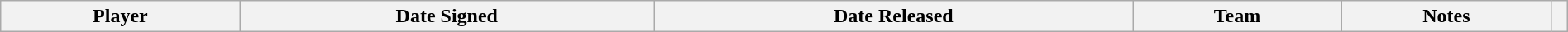<table class="wikitable sortable" style="width:100%; text-align: center">
<tr>
<th style="width="10%">Player</th>
<th style="width="10%">Date Signed</th>
<th style="width="10%">Date Released</th>
<th style="width="10%">Team</th>
<th style="width="10%">Notes</th>
<th style="width:1%" class="unsortable"></th>
</tr>
</table>
